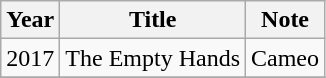<table class="wikitable plainrowheaders">
<tr>
<th scope="col">Year</th>
<th scope="col">Title</th>
<th scope="col">Note</th>
</tr>
<tr>
<td>2017</td>
<td>The Empty Hands</td>
<td>Cameo</td>
</tr>
<tr>
</tr>
</table>
